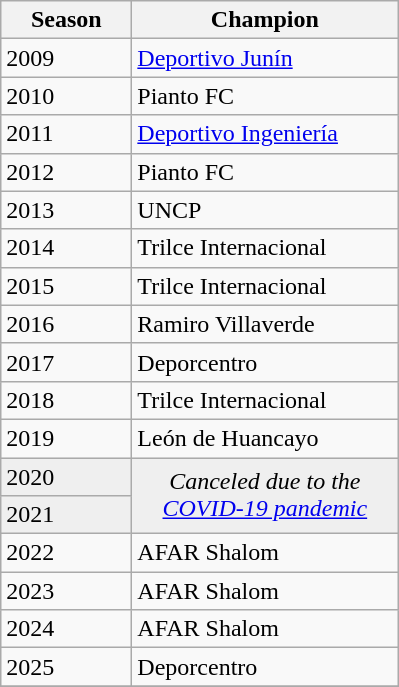<table class="wikitable sortable">
<tr>
<th width=80px>Season</th>
<th width=170px>Champion</th>
</tr>
<tr>
<td>2009</td>
<td><a href='#'>Deportivo Junín</a></td>
</tr>
<tr>
<td>2010</td>
<td>Pianto FC</td>
</tr>
<tr>
<td>2011</td>
<td><a href='#'>Deportivo Ingeniería</a></td>
</tr>
<tr>
<td>2012</td>
<td>Pianto FC</td>
</tr>
<tr>
<td>2013</td>
<td>UNCP</td>
</tr>
<tr>
<td>2014</td>
<td>Trilce Internacional</td>
</tr>
<tr>
<td>2015</td>
<td>Trilce Internacional</td>
</tr>
<tr>
<td>2016</td>
<td>Ramiro Villaverde</td>
</tr>
<tr>
<td>2017</td>
<td>Deporcentro</td>
</tr>
<tr>
<td>2018</td>
<td>Trilce Internacional</td>
</tr>
<tr>
<td>2019</td>
<td>León de Huancayo</td>
</tr>
<tr bgcolor=#efefef>
<td>2020</td>
<td rowspan=2 colspan="1" align=center><em>Canceled due to the <a href='#'>COVID-19 pandemic</a></em></td>
</tr>
<tr bgcolor=#efefef>
<td>2021</td>
</tr>
<tr>
<td>2022</td>
<td>AFAR Shalom</td>
</tr>
<tr>
<td>2023</td>
<td>AFAR Shalom</td>
</tr>
<tr>
<td>2024</td>
<td>AFAR Shalom</td>
</tr>
<tr>
<td>2025</td>
<td>Deporcentro</td>
</tr>
<tr>
</tr>
</table>
